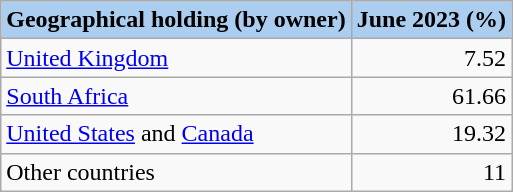<table class="wikitable">
<tr>
<th style="background:#ABCDEF">Geographical holding (by owner)</th>
<th style="background:#ABCDEF">June 2023 (%)</th>
</tr>
<tr>
<td><a href='#'>United Kingdom</a></td>
<td style="text-align:right;">7.52</td>
</tr>
<tr>
<td><a href='#'>South Africa</a></td>
<td style="text-align:right;">61.66</td>
</tr>
<tr>
<td><a href='#'>United States</a> and <a href='#'>Canada</a></td>
<td style="text-align:right;">19.32</td>
</tr>
<tr>
<td>Other countries</td>
<td style="text-align:right;">11</td>
</tr>
</table>
